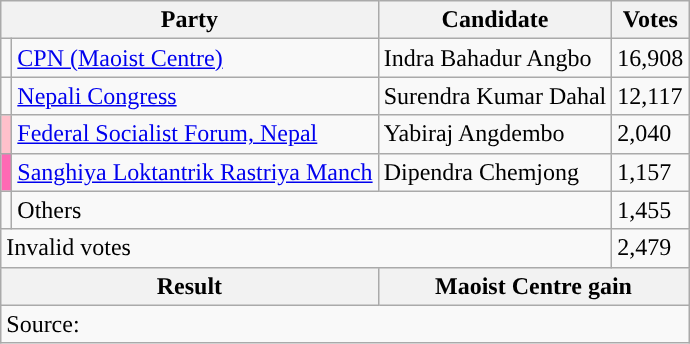<table class="wikitable">
<tr>
<th colspan="2">Party</th>
<th>Candidate</th>
<th>Votes</th>
</tr>
<tr>
<td style="background-color:"></td>
<td><a href='#'>CPN (Maoist Centre)</a></td>
<td>Indra Bahadur Angbo</td>
<td>16,908</td>
</tr>
<tr>
<td style="background-color:"></td>
<td><a href='#'>Nepali Congress</a></td>
<td>Surendra Kumar Dahal</td>
<td>12,117</td>
</tr>
<tr>
<td style="background-color:#ffc0cb"></td>
<td><a href='#'>Federal Socialist Forum, Nepal</a></td>
<td>Yabiraj Angdembo</td>
<td>2,040</td>
</tr>
<tr>
<td style="background-color:hotpink"></td>
<td><a href='#'>Sanghiya Loktantrik Rastriya Manch</a></td>
<td>Dipendra Chemjong</td>
<td>1,157</td>
</tr>
<tr>
<td></td>
<td colspan="2">Others</td>
<td>1,455</td>
</tr>
<tr>
<td colspan="3">Invalid votes</td>
<td>2,479</td>
</tr>
<tr>
<th colspan="2">Result</th>
<th colspan="2">Maoist Centre gain</th>
</tr>
<tr>
<td colspan="4">Source: </td>
</tr>
</table>
